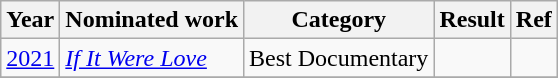<table class="wikitable sortable">
<tr>
<th>Year</th>
<th>Nominated work</th>
<th>Category</th>
<th>Result</th>
<th>Ref</th>
</tr>
<tr>
<td><a href='#'>2021</a></td>
<td><em><a href='#'>If It Were Love</a></em></td>
<td>Best Documentary</td>
<td></td>
<td></td>
</tr>
<tr>
</tr>
</table>
